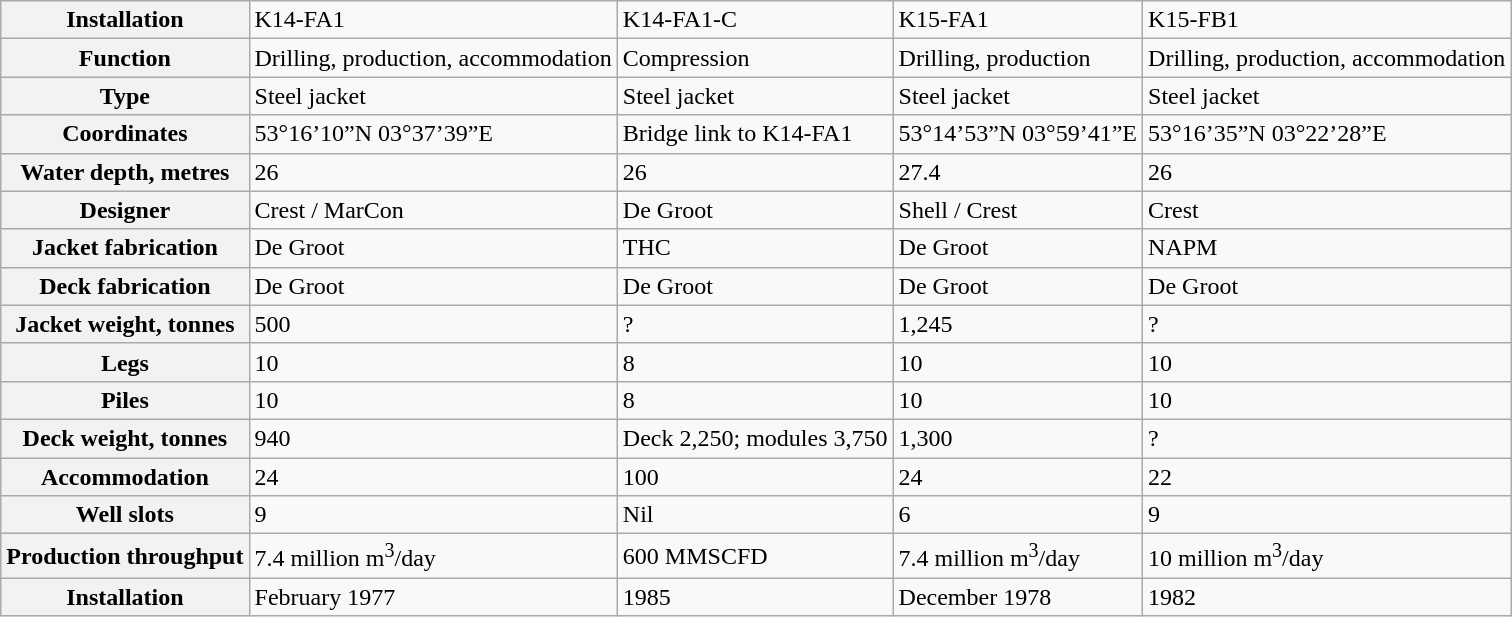<table class="wikitable">
<tr>
<th>Installation</th>
<td>K14-FA1</td>
<td>K14-FA1-C</td>
<td>K15-FA1</td>
<td>K15-FB1</td>
</tr>
<tr>
<th>Function</th>
<td>Drilling, production, accommodation</td>
<td>Compression</td>
<td>Drilling, production</td>
<td>Drilling, production,  accommodation</td>
</tr>
<tr>
<th>Type</th>
<td>Steel jacket</td>
<td>Steel jacket</td>
<td>Steel jacket</td>
<td>Steel jacket</td>
</tr>
<tr>
<th>Coordinates</th>
<td>53°16’10”N 03°37’39”E</td>
<td>Bridge link to K14-FA1</td>
<td>53°14’53”N 03°59’41”E</td>
<td>53°16’35”N 03°22’28”E</td>
</tr>
<tr>
<th>Water depth, metres</th>
<td>26</td>
<td>26</td>
<td>27.4</td>
<td>26</td>
</tr>
<tr>
<th>Designer</th>
<td>Crest / MarCon</td>
<td>De Groot</td>
<td>Shell / Crest</td>
<td>Crest</td>
</tr>
<tr>
<th>Jacket fabrication</th>
<td>De Groot</td>
<td>THC</td>
<td>De Groot</td>
<td>NAPM</td>
</tr>
<tr>
<th>Deck fabrication</th>
<td>De Groot</td>
<td>De Groot</td>
<td>De Groot</td>
<td>De Groot</td>
</tr>
<tr>
<th>Jacket weight, tonnes</th>
<td>500</td>
<td>?</td>
<td>1,245</td>
<td>?</td>
</tr>
<tr>
<th>Legs</th>
<td>10</td>
<td>8</td>
<td>10</td>
<td>10</td>
</tr>
<tr>
<th>Piles</th>
<td>10</td>
<td>8</td>
<td>10</td>
<td>10</td>
</tr>
<tr>
<th>Deck weight, tonnes</th>
<td>940</td>
<td>Deck 2,250; modules 3,750</td>
<td>1,300</td>
<td>?</td>
</tr>
<tr>
<th>Accommodation</th>
<td>24</td>
<td>100</td>
<td>24</td>
<td>22</td>
</tr>
<tr>
<th>Well slots</th>
<td>9</td>
<td>Nil</td>
<td>6</td>
<td>9</td>
</tr>
<tr>
<th>Production throughput</th>
<td>7.4 million m<sup>3</sup>/day</td>
<td>600 MMSCFD</td>
<td>7.4 million m<sup>3</sup>/day</td>
<td>10 million m<sup>3</sup>/day</td>
</tr>
<tr>
<th>Installation</th>
<td>February 1977</td>
<td>1985</td>
<td>December 1978</td>
<td>1982</td>
</tr>
</table>
